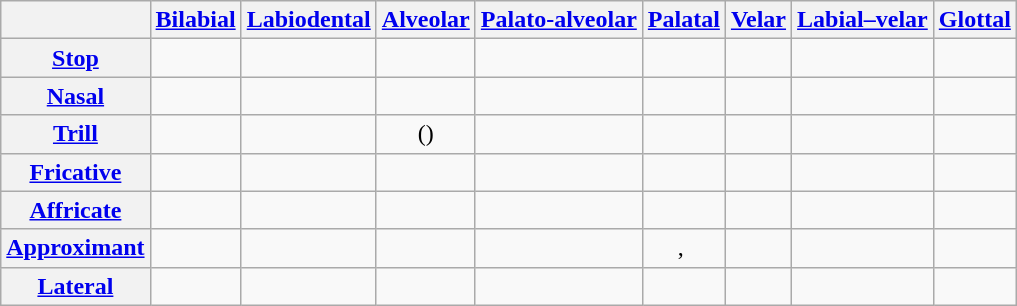<table class="wikitable" style="text-align:center">
<tr>
<th></th>
<th><a href='#'>Bilabial</a></th>
<th><a href='#'>Labiodental</a></th>
<th><a href='#'>Alveolar</a></th>
<th><a href='#'>Palato-alveolar</a></th>
<th><a href='#'>Palatal</a></th>
<th><a href='#'>Velar</a></th>
<th><a href='#'>Labial–velar</a></th>
<th><a href='#'>Glottal</a></th>
</tr>
<tr>
<th><a href='#'>Stop</a></th>
<td>  </td>
<td></td>
<td>  </td>
<td></td>
<td>  </td>
<td>  </td>
<td>  </td>
<td></td>
</tr>
<tr>
<th><a href='#'>Nasal</a></th>
<td></td>
<td></td>
<td></td>
<td></td>
<td></td>
<td></td>
<td></td>
<td></td>
</tr>
<tr>
<th><a href='#'>Trill</a></th>
<td></td>
<td></td>
<td>()</td>
<td></td>
<td></td>
<td></td>
<td></td>
<td></td>
</tr>
<tr>
<th><a href='#'>Fricative</a></th>
<td></td>
<td>  </td>
<td>  </td>
<td>  </td>
<td></td>
<td></td>
<td></td>
<td></td>
</tr>
<tr>
<th><a href='#'>Affricate</a></th>
<td></td>
<td></td>
<td></td>
<td></td>
<td></td>
<td></td>
<td></td>
<td></td>
</tr>
<tr>
<th><a href='#'>Approximant</a></th>
<td></td>
<td></td>
<td></td>
<td></td>
<td>, </td>
<td></td>
<td></td>
<td></td>
</tr>
<tr>
<th><a href='#'>Lateral</a></th>
<td></td>
<td></td>
<td></td>
<td></td>
<td></td>
<td></td>
<td></td>
<td></td>
</tr>
</table>
